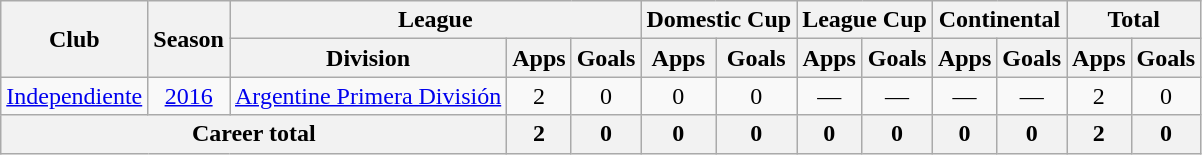<table class="wikitable" style="text-align: center;">
<tr>
<th rowspan="2">Club</th>
<th rowspan="2">Season</th>
<th colspan="3">League</th>
<th colspan="2">Domestic Cup</th>
<th colspan="2">League Cup</th>
<th colspan="2">Continental</th>
<th colspan="2">Total</th>
</tr>
<tr>
<th>Division</th>
<th>Apps</th>
<th>Goals</th>
<th>Apps</th>
<th>Goals</th>
<th>Apps</th>
<th>Goals</th>
<th>Apps</th>
<th>Goals</th>
<th>Apps</th>
<th>Goals</th>
</tr>
<tr>
<td rowspan="1"><a href='#'>Independiente</a></td>
<td><a href='#'>2016</a></td>
<td><a href='#'>Argentine Primera División</a></td>
<td>2</td>
<td>0</td>
<td>0</td>
<td>0</td>
<td>—</td>
<td>—</td>
<td>—</td>
<td>—</td>
<td>2</td>
<td>0</td>
</tr>
<tr>
<th colspan="3">Career total</th>
<th>2</th>
<th>0</th>
<th>0</th>
<th>0</th>
<th>0</th>
<th>0</th>
<th>0</th>
<th>0</th>
<th>2</th>
<th>0</th>
</tr>
</table>
